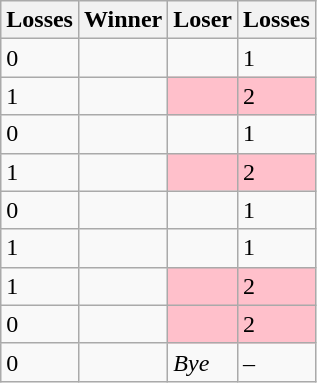<table class=wikitable>
<tr>
<th>Losses</th>
<th>Winner</th>
<th>Loser</th>
<th>Losses</th>
</tr>
<tr>
<td>0</td>
<td></td>
<td></td>
<td>1</td>
</tr>
<tr>
<td>1</td>
<td></td>
<td bgcolor=pink></td>
<td bgcolor=pink>2</td>
</tr>
<tr>
<td>0</td>
<td></td>
<td></td>
<td>1</td>
</tr>
<tr>
<td>1</td>
<td></td>
<td bgcolor=pink></td>
<td bgcolor=pink>2</td>
</tr>
<tr>
<td>0</td>
<td></td>
<td></td>
<td>1</td>
</tr>
<tr>
<td>1</td>
<td></td>
<td></td>
<td>1</td>
</tr>
<tr>
<td>1</td>
<td></td>
<td bgcolor=pink></td>
<td bgcolor=pink>2</td>
</tr>
<tr>
<td>0</td>
<td></td>
<td bgcolor=pink></td>
<td bgcolor=pink>2</td>
</tr>
<tr>
<td>0</td>
<td></td>
<td><em>Bye</em></td>
<td>–</td>
</tr>
</table>
